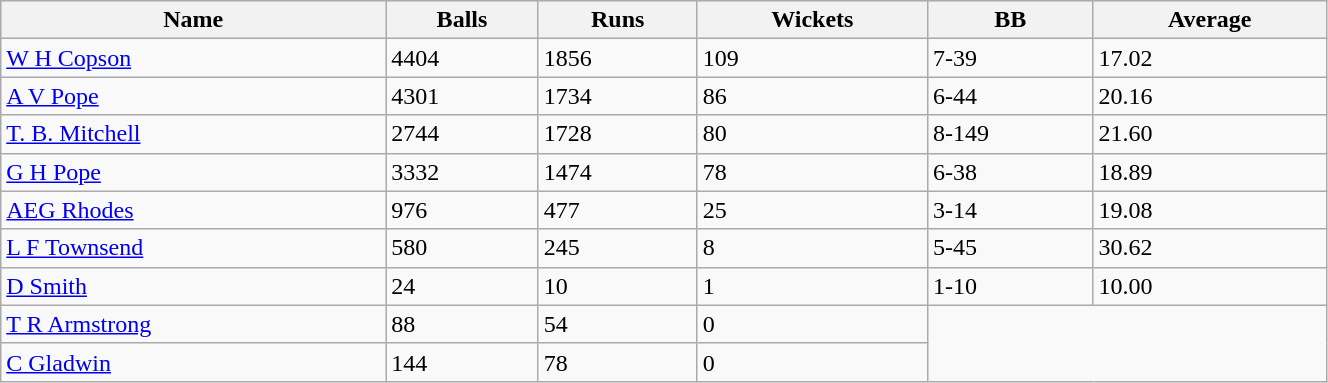<table class="wikitable sortable" style="width:70%;">
<tr style="background:#efefef;">
<th>Name</th>
<th>Balls</th>
<th>Runs</th>
<th>Wickets</th>
<th>BB</th>
<th>Average</th>
</tr>
<tr>
<td><a href='#'>W H Copson</a></td>
<td>4404</td>
<td>1856</td>
<td>109</td>
<td>7-39</td>
<td>17.02</td>
</tr>
<tr>
<td><a href='#'>A V Pope</a></td>
<td>4301</td>
<td>1734</td>
<td>86</td>
<td>6-44</td>
<td>20.16</td>
</tr>
<tr>
<td><a href='#'>T. B. Mitchell</a></td>
<td>2744</td>
<td>1728</td>
<td>80</td>
<td>8-149</td>
<td>21.60</td>
</tr>
<tr>
<td><a href='#'>G H Pope</a></td>
<td>3332</td>
<td>1474</td>
<td>78</td>
<td>6-38</td>
<td>18.89</td>
</tr>
<tr>
<td><a href='#'>AEG Rhodes</a></td>
<td>976</td>
<td>477</td>
<td>25</td>
<td>3-14</td>
<td>19.08</td>
</tr>
<tr>
<td><a href='#'>L F Townsend</a></td>
<td>580</td>
<td>245</td>
<td>8</td>
<td>5-45</td>
<td>30.62</td>
</tr>
<tr>
<td><a href='#'>D Smith</a></td>
<td>24</td>
<td>10</td>
<td>1</td>
<td>1-10</td>
<td>10.00</td>
</tr>
<tr>
<td><a href='#'>T R Armstrong</a></td>
<td>88</td>
<td>54</td>
<td>0</td>
</tr>
<tr>
<td><a href='#'>C Gladwin</a></td>
<td>144</td>
<td>78</td>
<td>0   </td>
</tr>
</table>
